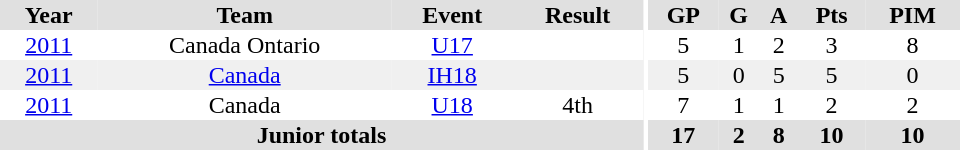<table border="0" cellpadding="1" cellspacing="0" ID="Table3" style="text-align:center; width:40em">
<tr ALIGN="center" bgcolor="#e0e0e0">
<th>Year</th>
<th>Team</th>
<th>Event</th>
<th>Result</th>
<th rowspan="99" bgcolor="#ffffff"></th>
<th>GP</th>
<th>G</th>
<th>A</th>
<th>Pts</th>
<th>PIM</th>
</tr>
<tr>
<td><a href='#'>2011</a></td>
<td>Canada Ontario</td>
<td><a href='#'>U17</a></td>
<td></td>
<td>5</td>
<td>1</td>
<td>2</td>
<td>3</td>
<td>8</td>
</tr>
<tr bgcolor="#f0f0f0">
<td><a href='#'>2011</a></td>
<td><a href='#'>Canada</a></td>
<td><a href='#'>IH18</a></td>
<td></td>
<td>5</td>
<td>0</td>
<td>5</td>
<td>5</td>
<td>0</td>
</tr>
<tr>
<td><a href='#'>2011</a></td>
<td>Canada</td>
<td><a href='#'>U18</a></td>
<td>4th</td>
<td>7</td>
<td>1</td>
<td>1</td>
<td>2</td>
<td>2</td>
</tr>
<tr ALIGN="center" bgcolor="#e0e0e0">
<th colspan=4>Junior totals</th>
<th>17</th>
<th>2</th>
<th>8</th>
<th>10</th>
<th>10</th>
</tr>
</table>
